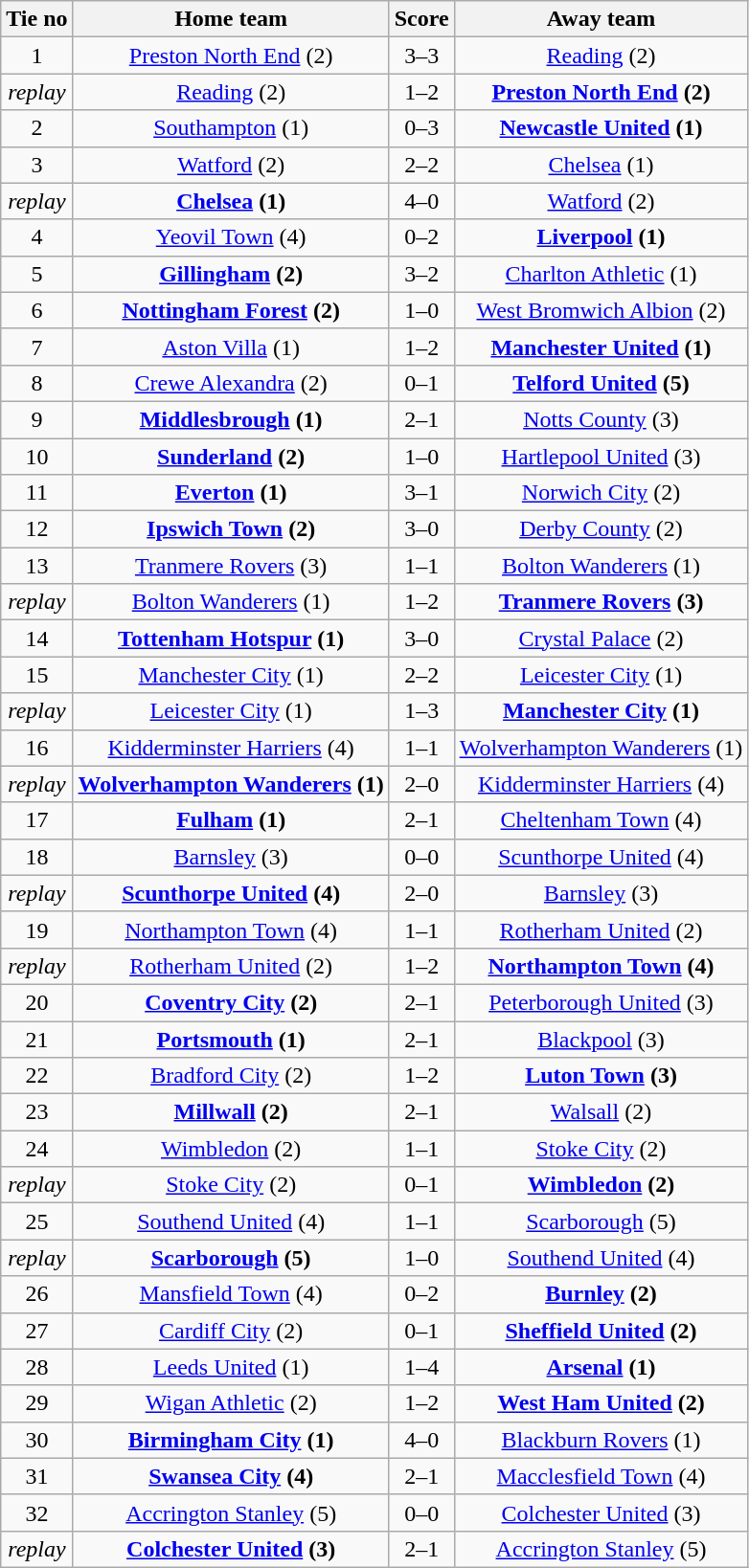<table class="wikitable" style="text-align: center">
<tr>
<th>Tie no</th>
<th>Home team</th>
<th>Score</th>
<th>Away team</th>
</tr>
<tr>
<td>1</td>
<td><a href='#'>Preston North End</a> (2)</td>
<td>3–3</td>
<td><a href='#'>Reading</a> (2)</td>
</tr>
<tr>
<td><em>replay</em></td>
<td><a href='#'>Reading</a> (2)</td>
<td>1–2</td>
<td><strong><a href='#'>Preston North End</a> (2)</strong></td>
</tr>
<tr>
<td>2</td>
<td><a href='#'>Southampton</a> (1)</td>
<td>0–3</td>
<td><strong><a href='#'>Newcastle United</a> (1)</strong></td>
</tr>
<tr>
<td>3</td>
<td><a href='#'>Watford</a> (2)</td>
<td>2–2</td>
<td><a href='#'>Chelsea</a> (1)</td>
</tr>
<tr>
<td><em>replay</em></td>
<td><strong><a href='#'>Chelsea</a> (1)</strong></td>
<td>4–0</td>
<td><a href='#'>Watford</a> (2)</td>
</tr>
<tr>
<td>4</td>
<td><a href='#'>Yeovil Town</a> (4)</td>
<td>0–2</td>
<td><strong><a href='#'>Liverpool</a> (1)</strong></td>
</tr>
<tr>
<td>5</td>
<td><strong><a href='#'>Gillingham</a> (2)</strong></td>
<td>3–2</td>
<td><a href='#'>Charlton Athletic</a> (1)</td>
</tr>
<tr>
<td>6</td>
<td><strong><a href='#'>Nottingham Forest</a> (2)</strong></td>
<td>1–0</td>
<td><a href='#'>West Bromwich Albion</a> (2)</td>
</tr>
<tr>
<td>7</td>
<td><a href='#'>Aston Villa</a> (1)</td>
<td>1–2</td>
<td><strong><a href='#'>Manchester United</a> (1)</strong></td>
</tr>
<tr>
<td>8</td>
<td><a href='#'>Crewe Alexandra</a> (2)</td>
<td>0–1</td>
<td><strong><a href='#'>Telford United</a> (5)</strong></td>
</tr>
<tr>
<td>9</td>
<td><strong><a href='#'>Middlesbrough</a> (1)</strong></td>
<td>2–1</td>
<td><a href='#'>Notts County</a> (3)</td>
</tr>
<tr>
<td>10</td>
<td><strong><a href='#'>Sunderland</a> (2)</strong></td>
<td>1–0</td>
<td><a href='#'>Hartlepool United</a> (3)</td>
</tr>
<tr>
<td>11</td>
<td><strong><a href='#'>Everton</a> (1)</strong></td>
<td>3–1</td>
<td><a href='#'>Norwich City</a> (2)</td>
</tr>
<tr>
<td>12</td>
<td><strong><a href='#'>Ipswich Town</a> (2)</strong></td>
<td>3–0</td>
<td><a href='#'>Derby County</a> (2)</td>
</tr>
<tr>
<td>13</td>
<td><a href='#'>Tranmere Rovers</a> (3)</td>
<td>1–1</td>
<td><a href='#'>Bolton Wanderers</a> (1)</td>
</tr>
<tr>
<td><em>replay</em></td>
<td><a href='#'>Bolton Wanderers</a> (1)</td>
<td>1–2</td>
<td><strong><a href='#'>Tranmere Rovers</a> (3)</strong></td>
</tr>
<tr>
<td>14</td>
<td><strong><a href='#'>Tottenham Hotspur</a> (1)</strong></td>
<td>3–0</td>
<td><a href='#'>Crystal Palace</a> (2)</td>
</tr>
<tr>
<td>15</td>
<td><a href='#'>Manchester City</a> (1)</td>
<td>2–2</td>
<td><a href='#'>Leicester City</a> (1)</td>
</tr>
<tr>
<td><em>replay</em></td>
<td><a href='#'>Leicester City</a> (1)</td>
<td>1–3</td>
<td><strong><a href='#'>Manchester City</a> (1)</strong></td>
</tr>
<tr>
<td>16</td>
<td><a href='#'>Kidderminster Harriers</a> (4)</td>
<td>1–1</td>
<td><a href='#'>Wolverhampton Wanderers</a> (1)</td>
</tr>
<tr>
<td><em>replay</em></td>
<td><strong><a href='#'>Wolverhampton Wanderers</a> (1)</strong></td>
<td>2–0</td>
<td><a href='#'>Kidderminster Harriers</a> (4)</td>
</tr>
<tr>
<td>17</td>
<td><strong><a href='#'>Fulham</a> (1)</strong></td>
<td>2–1</td>
<td><a href='#'>Cheltenham Town</a> (4)</td>
</tr>
<tr>
<td>18</td>
<td><a href='#'>Barnsley</a> (3)</td>
<td>0–0</td>
<td><a href='#'>Scunthorpe United</a> (4)</td>
</tr>
<tr>
<td><em>replay</em></td>
<td><strong><a href='#'>Scunthorpe United</a> (4)</strong></td>
<td>2–0</td>
<td><a href='#'>Barnsley</a> (3)</td>
</tr>
<tr>
<td>19</td>
<td><a href='#'>Northampton Town</a> (4)</td>
<td>1–1</td>
<td><a href='#'>Rotherham United</a> (2)</td>
</tr>
<tr>
<td><em>replay</em></td>
<td><a href='#'>Rotherham United</a> (2)</td>
<td>1–2</td>
<td><strong><a href='#'>Northampton Town</a> (4)</strong></td>
</tr>
<tr>
<td>20</td>
<td><strong><a href='#'>Coventry City</a> (2)</strong></td>
<td>2–1</td>
<td><a href='#'>Peterborough United</a> (3)</td>
</tr>
<tr>
<td>21</td>
<td><strong><a href='#'>Portsmouth</a> (1)</strong></td>
<td>2–1</td>
<td><a href='#'>Blackpool</a> (3)</td>
</tr>
<tr>
<td>22</td>
<td><a href='#'>Bradford City</a> (2)</td>
<td>1–2</td>
<td><strong><a href='#'>Luton Town</a> (3)</strong></td>
</tr>
<tr>
<td>23</td>
<td><strong><a href='#'>Millwall</a> (2)</strong></td>
<td>2–1</td>
<td><a href='#'>Walsall</a> (2)</td>
</tr>
<tr>
<td>24</td>
<td><a href='#'>Wimbledon</a> (2)</td>
<td>1–1</td>
<td><a href='#'>Stoke City</a> (2)</td>
</tr>
<tr>
<td><em>replay</em></td>
<td><a href='#'>Stoke City</a> (2)</td>
<td>0–1</td>
<td><strong><a href='#'>Wimbledon</a> (2)</strong></td>
</tr>
<tr>
<td>25</td>
<td><a href='#'>Southend United</a> (4)</td>
<td>1–1</td>
<td><a href='#'>Scarborough</a> (5)</td>
</tr>
<tr>
<td><em>replay</em></td>
<td><strong><a href='#'>Scarborough</a> (5)</strong></td>
<td>1–0</td>
<td><a href='#'>Southend United</a> (4)</td>
</tr>
<tr>
<td>26</td>
<td><a href='#'>Mansfield Town</a> (4)</td>
<td>0–2</td>
<td><strong><a href='#'>Burnley</a> (2)</strong></td>
</tr>
<tr>
<td>27</td>
<td><a href='#'>Cardiff City</a> (2)</td>
<td>0–1</td>
<td><strong><a href='#'>Sheffield United</a> (2)</strong></td>
</tr>
<tr>
<td>28</td>
<td><a href='#'>Leeds United</a> (1)</td>
<td>1–4</td>
<td><strong><a href='#'>Arsenal</a> (1)</strong></td>
</tr>
<tr>
<td>29</td>
<td><a href='#'>Wigan Athletic</a> (2)</td>
<td>1–2</td>
<td><strong><a href='#'>West Ham United</a> (2)</strong></td>
</tr>
<tr>
<td>30</td>
<td><strong><a href='#'>Birmingham City</a> (1)</strong></td>
<td>4–0</td>
<td><a href='#'>Blackburn Rovers</a> (1)</td>
</tr>
<tr>
<td>31</td>
<td><strong><a href='#'>Swansea City</a> (4)</strong></td>
<td>2–1</td>
<td><a href='#'>Macclesfield Town</a> (4)</td>
</tr>
<tr>
<td>32</td>
<td><a href='#'>Accrington Stanley</a> (5)</td>
<td>0–0</td>
<td><a href='#'>Colchester United</a> (3)</td>
</tr>
<tr>
<td><em>replay</em></td>
<td><strong><a href='#'>Colchester United</a> (3)</strong></td>
<td>2–1</td>
<td><a href='#'>Accrington Stanley</a> (5)</td>
</tr>
</table>
